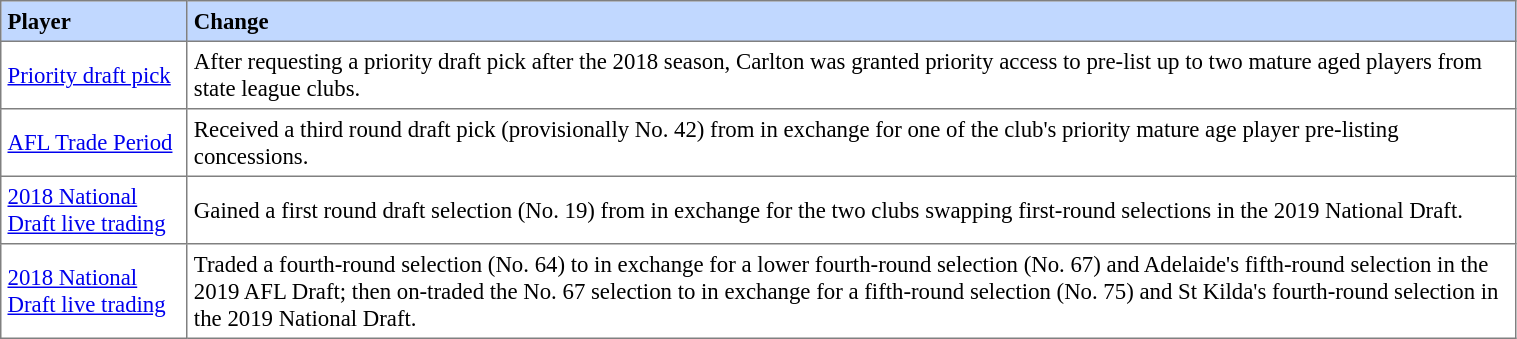<table border="1" cellpadding="4" cellspacing="0"  style="text-align:left; font-size:95%; border-collapse:collapse; width:80%;">
<tr style="background:#C1D8FF;">
<th>Player</th>
<th>Change</th>
</tr>
<tr>
<td><a href='#'>Priority draft pick</a></td>
<td>After requesting a priority draft pick after the 2018 season, Carlton was granted priority access to pre-list up to two mature aged players from state league clubs.</td>
</tr>
<tr>
<td><a href='#'>AFL Trade Period</a></td>
<td>Received a third round draft pick (provisionally No. 42) from  in exchange for one of the club's priority mature age player pre-listing concessions.</td>
</tr>
<tr>
<td><a href='#'>2018 National Draft live trading</a></td>
<td>Gained a first round draft selection (No. 19) from  in exchange for the two clubs swapping first-round selections in the 2019 National Draft.</td>
</tr>
<tr>
<td><a href='#'>2018 National Draft live trading</a></td>
<td>Traded a fourth-round selection (No. 64) to  in exchange for a lower fourth-round selection (No. 67) and Adelaide's fifth-round selection in the 2019 AFL Draft; then on-traded the No. 67 selection to  in exchange for a fifth-round selection (No. 75) and St Kilda's fourth-round selection in the 2019 National Draft.</td>
</tr>
</table>
